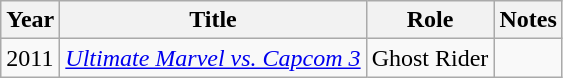<table class="wikitable">
<tr>
<th>Year</th>
<th>Title</th>
<th>Role</th>
<th>Notes</th>
</tr>
<tr>
<td>2011</td>
<td><em><a href='#'>Ultimate Marvel vs. Capcom 3</a></em></td>
<td>Ghost Rider</td>
<td></td>
</tr>
</table>
